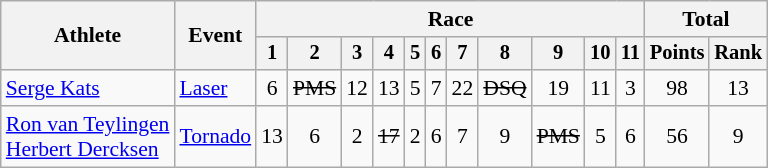<table class=wikitable style=font-size:90%;text-align:center>
<tr>
<th rowspan=2>Athlete</th>
<th rowspan=2>Event</th>
<th colspan=11>Race</th>
<th colspan=2>Total</th>
</tr>
<tr style=font-size:95%>
<th>1</th>
<th>2</th>
<th>3</th>
<th>4</th>
<th>5</th>
<th>6</th>
<th>7</th>
<th>8</th>
<th>9</th>
<th>10</th>
<th>11</th>
<th>Points</th>
<th>Rank</th>
</tr>
<tr>
<td align=left><a href='#'>Serge Kats</a></td>
<td align=left><a href='#'>Laser</a></td>
<td>6</td>
<td><s>PMS</s></td>
<td>12</td>
<td>13</td>
<td>5</td>
<td>7</td>
<td>22</td>
<td><s>DSQ</s></td>
<td>19</td>
<td>11</td>
<td>3</td>
<td>98</td>
<td>13</td>
</tr>
<tr>
<td align=left><a href='#'>Ron van Teylingen</a><br><a href='#'>Herbert Dercksen</a></td>
<td align=left><a href='#'>Tornado</a></td>
<td>13</td>
<td>6</td>
<td>2</td>
<td><s>17</s></td>
<td>2</td>
<td>6</td>
<td>7</td>
<td>9</td>
<td><s>PMS</s></td>
<td>5</td>
<td>6</td>
<td>56</td>
<td>9</td>
</tr>
</table>
